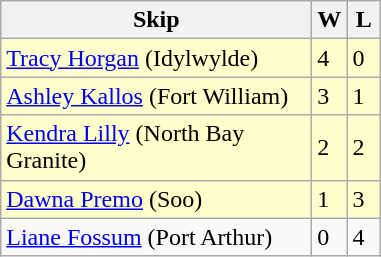<table class=wikitable>
<tr>
<th width=200>Skip</th>
<th width=15>W</th>
<th width=15>L</th>
</tr>
<tr bgcolor=#ffffcc>
<td><a href='#'>Tracy Horgan</a> (Idylwylde)</td>
<td>4</td>
<td>0</td>
</tr>
<tr bgcolor=#ffffcc>
<td><a href='#'>Ashley Kallos</a> (Fort William)</td>
<td>3</td>
<td>1</td>
</tr>
<tr bgcolor=#ffffcc>
<td><a href='#'>Kendra Lilly</a> (North Bay Granite)</td>
<td>2</td>
<td>2</td>
</tr>
<tr bgcolor=#ffffcc>
<td><a href='#'>Dawna Premo</a> (Soo)</td>
<td>1</td>
<td>3</td>
</tr>
<tr>
<td><a href='#'>Liane Fossum</a> (Port Arthur)</td>
<td>0</td>
<td>4</td>
</tr>
</table>
